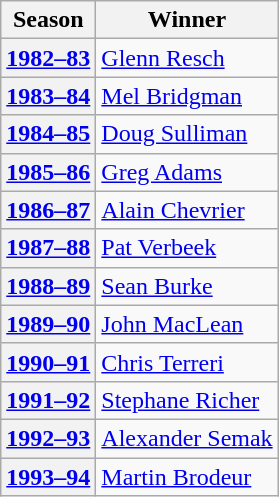<table class="wikitable">
<tr>
<th scope="col">Season</th>
<th scope="col">Winner</th>
</tr>
<tr>
<th scope="row"><a href='#'>1982–83</a></th>
<td><a href='#'>Glenn Resch</a></td>
</tr>
<tr>
<th scope="row"><a href='#'>1983–84</a></th>
<td><a href='#'>Mel Bridgman</a></td>
</tr>
<tr>
<th scope="row"><a href='#'>1984–85</a></th>
<td><a href='#'>Doug Sulliman</a></td>
</tr>
<tr>
<th scope="row"><a href='#'>1985–86</a></th>
<td><a href='#'>Greg Adams</a></td>
</tr>
<tr>
<th scope="row"><a href='#'>1986–87</a></th>
<td><a href='#'>Alain Chevrier</a></td>
</tr>
<tr>
<th scope="row"><a href='#'>1987–88</a></th>
<td><a href='#'>Pat Verbeek</a></td>
</tr>
<tr>
<th scope="row"><a href='#'>1988–89</a></th>
<td><a href='#'>Sean Burke</a></td>
</tr>
<tr>
<th scope="row"><a href='#'>1989–90</a></th>
<td><a href='#'>John MacLean</a></td>
</tr>
<tr>
<th scope="row"><a href='#'>1990–91</a></th>
<td><a href='#'>Chris Terreri</a></td>
</tr>
<tr>
<th scope="row"><a href='#'>1991–92</a></th>
<td><a href='#'>Stephane Richer</a></td>
</tr>
<tr>
<th scope="row"><a href='#'>1992–93</a></th>
<td><a href='#'>Alexander Semak</a></td>
</tr>
<tr>
<th scope="row"><a href='#'>1993–94</a></th>
<td><a href='#'>Martin Brodeur</a></td>
</tr>
</table>
